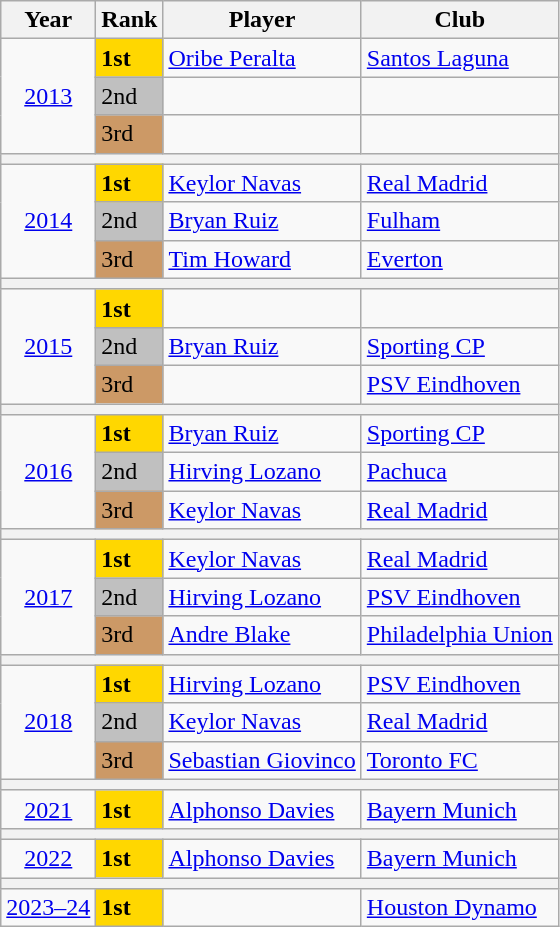<table class="wikitable">
<tr>
<th scope="col">Year</th>
<th scope="col">Rank</th>
<th scope="col">Player</th>
<th scope="col">Club</th>
</tr>
<tr>
<td rowspan="3" style="text-align:center"><a href='#'>2013</a></td>
<td scope="col" style="background-color: gold"><strong>1st</strong></td>
<td> <a href='#'>Oribe Peralta</a></td>
<td> <a href='#'>Santos Laguna</a></td>
</tr>
<tr>
<td scope="col" style="background-color: silver">2nd</td>
<td></td>
<td></td>
</tr>
<tr>
<td scope="col" style="background-color: #cc9966">3rd</td>
<td></td>
<td></td>
</tr>
<tr>
<th colspan="4"></th>
</tr>
<tr>
<td rowspan="3" style="text-align:center"><a href='#'>2014</a></td>
<td scope="col" style="background-color: gold"><strong>1st</strong></td>
<td> <a href='#'>Keylor Navas</a></td>
<td> <a href='#'>Real Madrid</a></td>
</tr>
<tr>
<td scope="col" style="background-color: silver">2nd</td>
<td> <a href='#'>Bryan Ruiz</a></td>
<td> <a href='#'>Fulham</a></td>
</tr>
<tr>
<td scope="col" style="background-color: #cc9966">3rd</td>
<td> <a href='#'>Tim Howard</a></td>
<td> <a href='#'>Everton</a></td>
</tr>
<tr>
<th colspan="4"></th>
</tr>
<tr>
<td rowspan="3" style="text-align:center"><a href='#'>2015</a></td>
<td scope="col" style="background-color: gold"><strong>1st</strong></td>
<td></td>
<td></td>
</tr>
<tr>
<td scope="col" style="background-color: silver">2nd</td>
<td> <a href='#'>Bryan Ruiz</a></td>
<td> <a href='#'>Sporting CP</a></td>
</tr>
<tr>
<td scope="col" style="background-color: #cc9966">3rd</td>
<td></td>
<td> <a href='#'>PSV Eindhoven</a></td>
</tr>
<tr>
<th colspan="4"></th>
</tr>
<tr>
<td rowspan="3" style="text-align:center"><a href='#'>2016</a></td>
<td scope="col" style="background-color: gold"><strong>1st</strong></td>
<td> <a href='#'>Bryan Ruiz</a></td>
<td> <a href='#'>Sporting CP</a></td>
</tr>
<tr>
<td scope="col" style="background-color: silver">2nd</td>
<td> <a href='#'>Hirving Lozano</a></td>
<td> <a href='#'>Pachuca</a></td>
</tr>
<tr>
<td scope="col" style="background-color: #cc9966">3rd</td>
<td> <a href='#'>Keylor Navas</a></td>
<td> <a href='#'>Real Madrid</a></td>
</tr>
<tr>
<th colspan="4"></th>
</tr>
<tr>
<td rowspan="3" style="text-align:center"><a href='#'>2017</a></td>
<td scope="col" style="background-color: gold"><strong>1st</strong></td>
<td> <a href='#'>Keylor Navas</a></td>
<td> <a href='#'>Real Madrid</a></td>
</tr>
<tr>
<td scope="col" style="background-color: silver">2nd</td>
<td> <a href='#'>Hirving Lozano</a></td>
<td> <a href='#'>PSV Eindhoven</a></td>
</tr>
<tr>
<td scope="col" style="background-color: #cc9966">3rd</td>
<td> <a href='#'>Andre Blake</a></td>
<td> <a href='#'>Philadelphia Union</a></td>
</tr>
<tr>
<th colspan="4"></th>
</tr>
<tr>
<td rowspan="3" style="text-align:center"><a href='#'>2018</a></td>
<td scope="col" style="background-color: gold"><strong>1st</strong></td>
<td> <a href='#'>Hirving Lozano</a></td>
<td> <a href='#'>PSV Eindhoven</a></td>
</tr>
<tr>
<td scope="col" style="background-color: silver">2nd</td>
<td> <a href='#'>Keylor Navas</a></td>
<td> <a href='#'>Real Madrid</a></td>
</tr>
<tr>
<td scope="col" style="background-color: #cc9966">3rd</td>
<td> <a href='#'>Sebastian Giovinco</a></td>
<td> <a href='#'>Toronto FC</a></td>
</tr>
<tr>
<th colspan="4"></th>
</tr>
<tr>
<td style="text-align:center"><a href='#'>2021</a></td>
<td scope="col" style="background-color: gold"><strong>1st</strong></td>
<td> <a href='#'>Alphonso Davies</a></td>
<td> <a href='#'>Bayern Munich</a></td>
</tr>
<tr>
<th colspan="4"></th>
</tr>
<tr>
<td style="text-align:center"><a href='#'>2022</a></td>
<td scope="col" style="background-color: gold"><strong>1st</strong></td>
<td> <a href='#'>Alphonso Davies</a></td>
<td> <a href='#'>Bayern Munich</a></td>
</tr>
<tr>
<th colspan="4"></th>
</tr>
<tr>
<td style="text-align:center"><a href='#'>2023–24</a></td>
<td scope="col" style="background-color: gold"><strong>1st</strong></td>
<td></td>
<td> <a href='#'>Houston Dynamo</a></td>
</tr>
</table>
